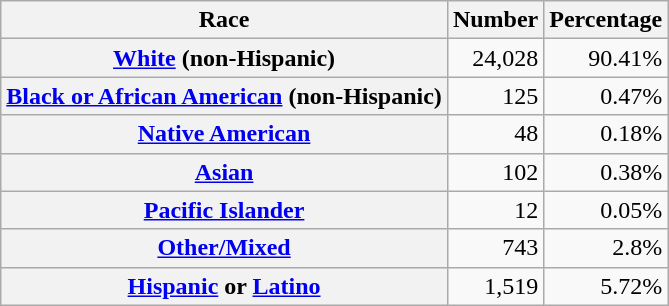<table class="wikitable" style="text-align:right">
<tr>
<th scope="col">Race</th>
<th scope="col">Number</th>
<th scope="col">Percentage</th>
</tr>
<tr>
<th scope="row"><a href='#'>White</a> (non-Hispanic)</th>
<td>24,028</td>
<td>90.41%</td>
</tr>
<tr>
<th scope="row"><a href='#'>Black or African American</a> (non-Hispanic)</th>
<td>125</td>
<td>0.47%</td>
</tr>
<tr>
<th scope="row"><a href='#'>Native American</a></th>
<td>48</td>
<td>0.18%</td>
</tr>
<tr>
<th scope="row"><a href='#'>Asian</a></th>
<td>102</td>
<td>0.38%</td>
</tr>
<tr>
<th scope="row"><a href='#'>Pacific Islander</a></th>
<td>12</td>
<td>0.05%</td>
</tr>
<tr>
<th scope="row"><a href='#'>Other/Mixed</a></th>
<td>743</td>
<td>2.8%</td>
</tr>
<tr>
<th scope="row"><a href='#'>Hispanic</a> or <a href='#'>Latino</a></th>
<td>1,519</td>
<td>5.72%</td>
</tr>
</table>
